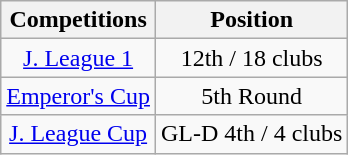<table class="wikitable" style="text-align:center;">
<tr>
<th>Competitions</th>
<th>Position</th>
</tr>
<tr>
<td><a href='#'>J. League 1</a></td>
<td>12th / 18 clubs</td>
</tr>
<tr>
<td><a href='#'>Emperor's Cup</a></td>
<td>5th Round</td>
</tr>
<tr>
<td><a href='#'>J. League Cup</a></td>
<td>GL-D 4th / 4 clubs</td>
</tr>
</table>
